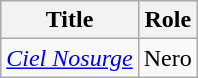<table class="wikitable">
<tr>
<th>Title</th>
<th>Role</th>
</tr>
<tr>
<td><em><a href='#'>Ciel Nosurge</a></em></td>
<td>Nero</td>
</tr>
</table>
